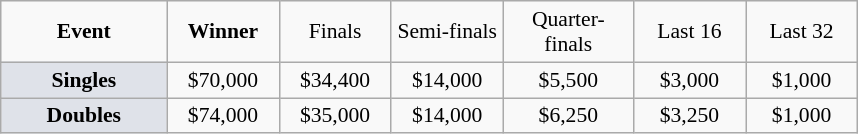<table class="wikitable" style="font-size:90%; text-align:center">
<tr>
<td width="104px"><strong>Event</strong></td>
<td width="68px"><strong>Winner</strong></td>
<td width="68px">Finals</td>
<td width="68px">Semi-finals</td>
<td width="80px">Quarter-finals</td>
<td width="68px">Last 16</td>
<td width="68px">Last 32</td>
</tr>
<tr>
<td bgcolor="#dfe2e9"><strong>Singles</strong></td>
<td>$70,000</td>
<td>$34,400</td>
<td>$14,000</td>
<td>$5,500</td>
<td>$3,000</td>
<td>$1,000</td>
</tr>
<tr>
<td bgcolor="#dfe2e9"><strong>Doubles</strong></td>
<td>$74,000</td>
<td>$35,000</td>
<td>$14,000</td>
<td>$6,250</td>
<td>$3,250</td>
<td>$1,000</td>
</tr>
</table>
